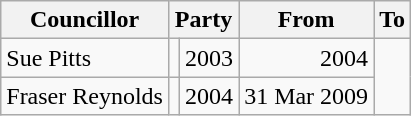<table class=wikitable>
<tr>
<th>Councillor</th>
<th colspan=2>Party</th>
<th>From</th>
<th>To</th>
</tr>
<tr>
<td>Sue Pitts</td>
<td></td>
<td align=right>2003</td>
<td align=right>2004</td>
</tr>
<tr>
<td>Fraser Reynolds</td>
<td></td>
<td align=right>2004</td>
<td align=right>31 Mar 2009</td>
</tr>
</table>
